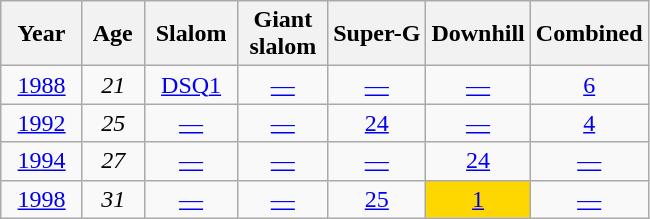<table class=wikitable style="text-align:center">
<tr>
<th>  Year  </th>
<th> Age </th>
<th> Slalom </th>
<th> Giant <br> slalom </th>
<th>Super-G</th>
<th>Downhill</th>
<th>Combined</th>
</tr>
<tr>
<td><a href='#'>1988</a></td>
<td><em>21</em></td>
<td><a href='#'>DSQ1</a></td>
<td><a href='#'>—</a></td>
<td><a href='#'>—</a></td>
<td><a href='#'>—</a></td>
<td><a href='#'>6</a></td>
</tr>
<tr>
<td><a href='#'>1992</a></td>
<td><em>25</em></td>
<td><a href='#'>—</a></td>
<td><a href='#'>—</a></td>
<td><a href='#'>24</a></td>
<td><a href='#'>—</a></td>
<td><a href='#'>4</a></td>
</tr>
<tr>
<td><a href='#'>1994</a></td>
<td><em>27</em></td>
<td><a href='#'>—</a></td>
<td><a href='#'>—</a></td>
<td><a href='#'>—</a></td>
<td><a href='#'>24</a></td>
<td><a href='#'>—</a></td>
</tr>
<tr>
<td><a href='#'>1998</a></td>
<td><em>31</em></td>
<td><a href='#'>—</a></td>
<td><a href='#'>—</a></td>
<td><a href='#'>25</a></td>
<td style="background:gold"><a href='#'>1</a></td>
<td><a href='#'>—</a></td>
</tr>
</table>
